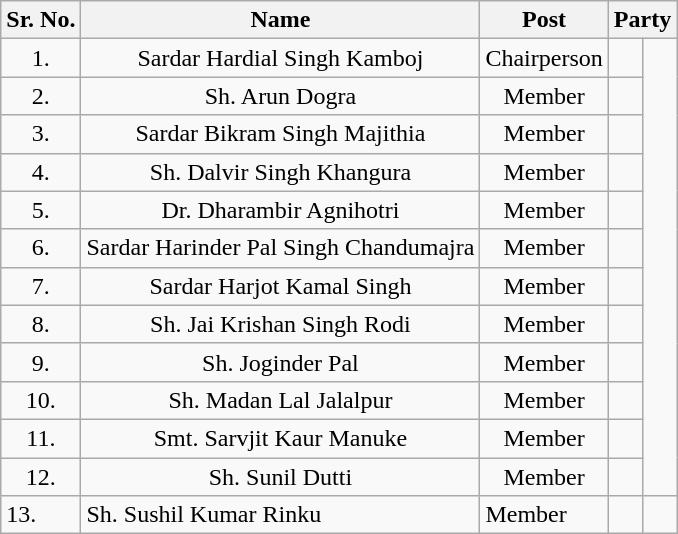<table class="wikitable sortable">
<tr>
<th>Sr. No.</th>
<th>Name</th>
<th>Post</th>
<th colspan="2">Party</th>
</tr>
<tr align="center">
<td>1.</td>
<td>Sardar Hardial Singh Kamboj</td>
<td>Chairperson</td>
<td></td>
</tr>
<tr align="center">
<td>2.</td>
<td>Sh. Arun Dogra</td>
<td>Member</td>
<td></td>
</tr>
<tr align="center">
<td>3.</td>
<td>Sardar Bikram Singh Majithia</td>
<td>Member</td>
<td></td>
</tr>
<tr align="center">
<td>4.</td>
<td>Sh. Dalvir Singh Khangura</td>
<td>Member</td>
<td></td>
</tr>
<tr align="center">
<td>5.</td>
<td>Dr. Dharambir Agnihotri</td>
<td>Member</td>
<td></td>
</tr>
<tr align="center">
<td>6.</td>
<td>Sardar Harinder Pal Singh Chandumajra</td>
<td>Member</td>
<td></td>
</tr>
<tr align="center">
<td>7.</td>
<td>Sardar Harjot Kamal Singh</td>
<td>Member</td>
<td></td>
</tr>
<tr align="center">
<td>8.</td>
<td>Sh. Jai Krishan Singh Rodi</td>
<td>Member</td>
<td></td>
</tr>
<tr align="center">
<td>9.</td>
<td>Sh. Joginder Pal</td>
<td>Member</td>
<td></td>
</tr>
<tr align="center">
<td>10.</td>
<td>Sh. Madan Lal Jalalpur</td>
<td>Member</td>
<td></td>
</tr>
<tr align="center">
<td>11.</td>
<td>Smt. Sarvjit Kaur Manuke</td>
<td>Member</td>
<td></td>
</tr>
<tr align="center">
<td>12.</td>
<td>Sh. Sunil Dutti</td>
<td>Member</td>
<td></td>
</tr>
<tr>
<td>13.</td>
<td>Sh. Sushil Kumar Rinku</td>
<td>Member</td>
<td></td>
<td></td>
</tr>
</table>
